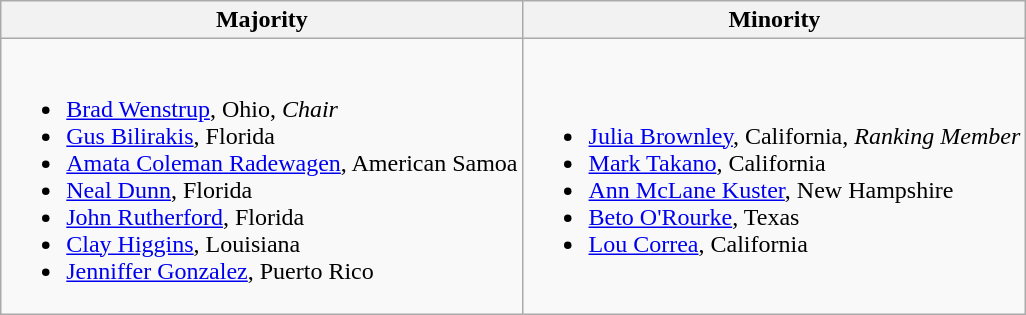<table class=wikitable>
<tr>
<th>Majority</th>
<th>Minority</th>
</tr>
<tr>
<td><br><ul><li><a href='#'>Brad Wenstrup</a>, Ohio, <em>Chair</em></li><li><a href='#'>Gus Bilirakis</a>, Florida</li><li><a href='#'>Amata Coleman Radewagen</a>, American Samoa</li><li><a href='#'>Neal Dunn</a>, Florida</li><li><a href='#'>John Rutherford</a>, Florida</li><li><a href='#'>Clay Higgins</a>, Louisiana</li><li><a href='#'>Jenniffer Gonzalez</a>, Puerto Rico</li></ul></td>
<td><br><ul><li><a href='#'>Julia Brownley</a>, California, <em>Ranking Member</em></li><li><a href='#'>Mark Takano</a>, California</li><li><a href='#'>Ann McLane Kuster</a>, New Hampshire</li><li><a href='#'>Beto O'Rourke</a>, Texas</li><li><a href='#'>Lou Correa</a>, California</li></ul></td>
</tr>
</table>
